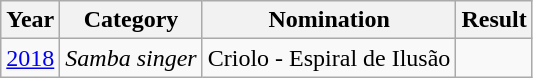<table class="wikitable">
<tr>
<th>Year</th>
<th>Category</th>
<th>Nomination</th>
<th>Result</th>
</tr>
<tr>
<td rowspan="3"><a href='#'>2018</a></td>
<td><em>Samba singer</em></td>
<td>Criolo - Espiral de Ilusão</td>
<td></td>
</tr>
</table>
